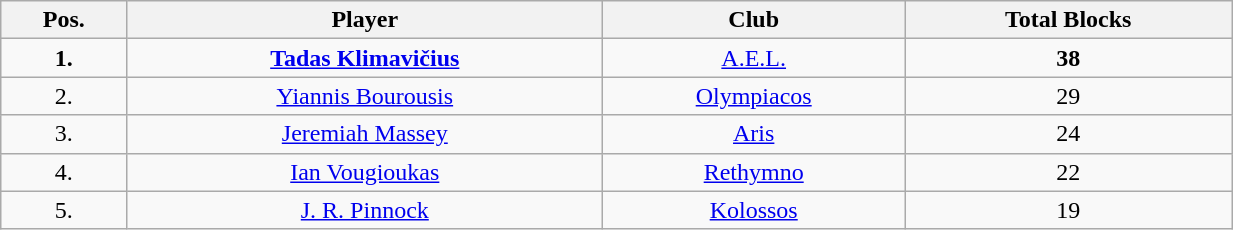<table class="wikitable" style="text-align: center;" width="65%">
<tr>
<th>Pos.</th>
<th>Player</th>
<th>Club</th>
<th>Total Blocks</th>
</tr>
<tr>
<td align="center"><strong>1.</strong></td>
<td> <strong><a href='#'>Tadas Klimavičius</a></strong></td>
<td><a href='#'>A.E.L.</a></td>
<td align="center"><strong>38</strong></td>
</tr>
<tr>
<td align="center">2.</td>
<td> <a href='#'>Yiannis Bourousis</a></td>
<td><a href='#'>Olympiacos</a></td>
<td align="center">29</td>
</tr>
<tr>
<td align="center">3.</td>
<td> <a href='#'>Jeremiah Massey</a></td>
<td><a href='#'>Aris</a></td>
<td align="center">24</td>
</tr>
<tr .>
<td align="center">4.</td>
<td> <a href='#'>Ian Vougioukas</a></td>
<td><a href='#'>Rethymno</a></td>
<td align="center">22</td>
</tr>
<tr>
<td align="center">5.</td>
<td> <a href='#'>J. R. Pinnock</a></td>
<td><a href='#'>Kolossos</a></td>
<td align="center">19</td>
</tr>
</table>
